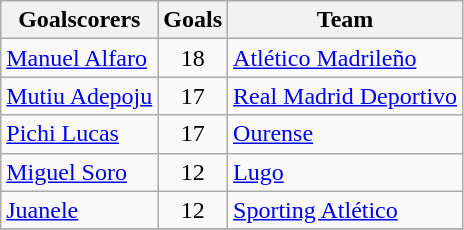<table class="wikitable sortable">
<tr>
<th>Goalscorers</th>
<th>Goals</th>
<th>Team</th>
</tr>
<tr>
<td> <a href='#'>Manuel Alfaro</a></td>
<td style="text-align:center;">18</td>
<td><a href='#'>Atlético Madrileño</a></td>
</tr>
<tr>
<td> <a href='#'>Mutiu Adepoju</a></td>
<td style="text-align:center;">17</td>
<td><a href='#'>Real Madrid Deportivo</a></td>
</tr>
<tr>
<td> <a href='#'>Pichi Lucas</a></td>
<td style="text-align:center;">17</td>
<td><a href='#'>Ourense</a></td>
</tr>
<tr>
<td> <a href='#'>Miguel Soro</a></td>
<td style="text-align:center;">12</td>
<td><a href='#'>Lugo</a></td>
</tr>
<tr>
<td> <a href='#'>Juanele</a></td>
<td style="text-align:center;">12</td>
<td><a href='#'>Sporting Atlético</a></td>
</tr>
<tr>
</tr>
</table>
